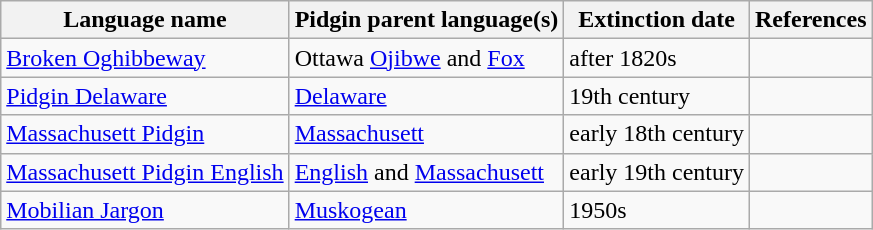<table class="wikitable sortable">
<tr>
<th>Language name</th>
<th>Pidgin parent language(s)</th>
<th>Extinction date</th>
<th>References</th>
</tr>
<tr>
<td><a href='#'>Broken Oghibbeway</a></td>
<td>Ottawa <a href='#'>Ojibwe</a> and <a href='#'>Fox</a></td>
<td>after 1820s</td>
</tr>
<tr>
<td><a href='#'>Pidgin Delaware</a></td>
<td><a href='#'>Delaware</a></td>
<td>19th century</td>
<td></td>
</tr>
<tr>
<td><a href='#'>Massachusett Pidgin</a></td>
<td><a href='#'>Massachusett</a></td>
<td>early 18th century</td>
<td></td>
</tr>
<tr>
<td><a href='#'>Massachusett Pidgin English</a></td>
<td><a href='#'>English</a> and <a href='#'>Massachusett</a></td>
<td>early 19th century</td>
<td></td>
</tr>
<tr>
<td><a href='#'>Mobilian Jargon</a></td>
<td><a href='#'>Muskogean</a></td>
<td>1950s</td>
<td></td>
</tr>
</table>
